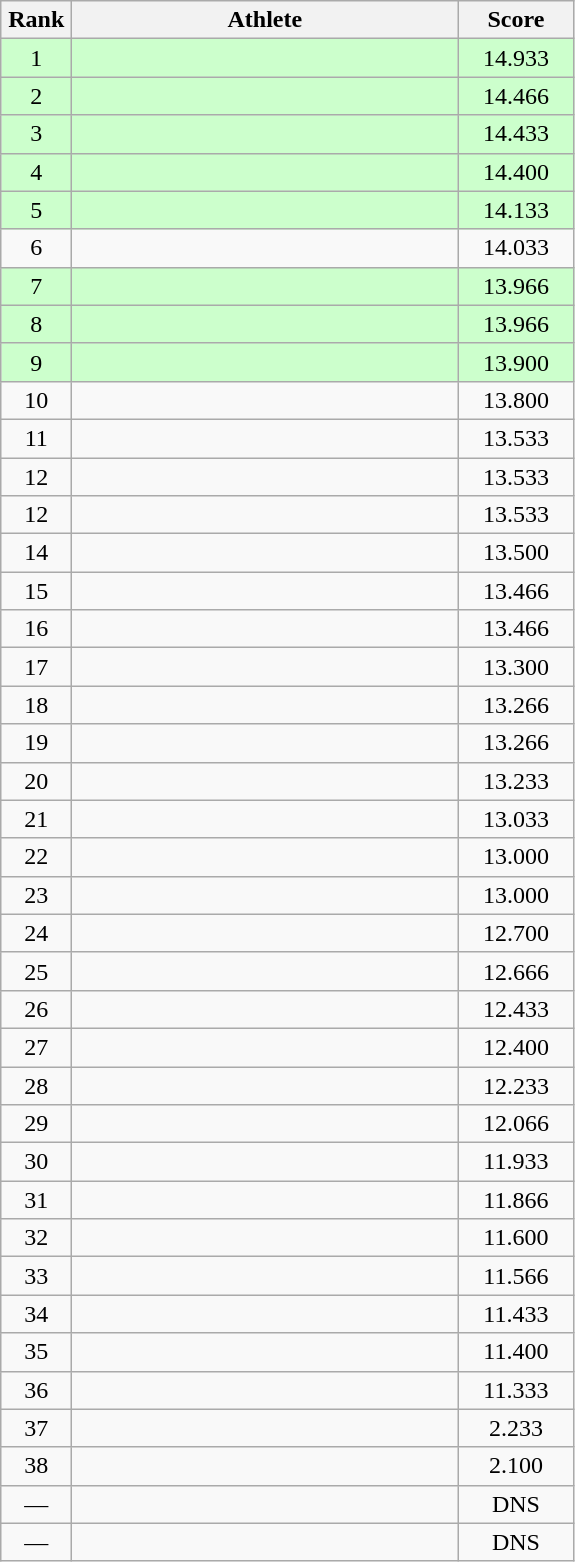<table class=wikitable style="text-align:center">
<tr>
<th width=40>Rank</th>
<th width=250>Athlete</th>
<th width=70>Score</th>
</tr>
<tr bgcolor="ccffcc">
<td>1</td>
<td align=left></td>
<td>14.933</td>
</tr>
<tr bgcolor="ccffcc">
<td>2</td>
<td align=left></td>
<td>14.466</td>
</tr>
<tr bgcolor="ccffcc">
<td>3</td>
<td align=left></td>
<td>14.433</td>
</tr>
<tr bgcolor="ccffcc">
<td>4</td>
<td align=left></td>
<td>14.400</td>
</tr>
<tr bgcolor="ccffcc">
<td>5</td>
<td align=left></td>
<td>14.133</td>
</tr>
<tr>
<td>6</td>
<td align=left></td>
<td>14.033</td>
</tr>
<tr bgcolor="ccffcc">
<td>7</td>
<td align=left></td>
<td>13.966</td>
</tr>
<tr bgcolor="ccffcc">
<td>8</td>
<td align=left></td>
<td>13.966</td>
</tr>
<tr bgcolor="ccffcc">
<td>9</td>
<td align=left></td>
<td>13.900</td>
</tr>
<tr>
<td>10</td>
<td align=left></td>
<td>13.800</td>
</tr>
<tr>
<td>11</td>
<td align=left></td>
<td>13.533</td>
</tr>
<tr>
<td>12</td>
<td align=left></td>
<td>13.533</td>
</tr>
<tr>
<td>12</td>
<td align=left></td>
<td>13.533</td>
</tr>
<tr>
<td>14</td>
<td align=left></td>
<td>13.500</td>
</tr>
<tr>
<td>15</td>
<td align=left></td>
<td>13.466</td>
</tr>
<tr>
<td>16</td>
<td align=left></td>
<td>13.466</td>
</tr>
<tr>
<td>17</td>
<td align=left></td>
<td>13.300</td>
</tr>
<tr>
<td>18</td>
<td align=left></td>
<td>13.266</td>
</tr>
<tr>
<td>19</td>
<td align=left></td>
<td>13.266</td>
</tr>
<tr>
<td>20</td>
<td align=left></td>
<td>13.233</td>
</tr>
<tr>
<td>21</td>
<td align=left></td>
<td>13.033</td>
</tr>
<tr>
<td>22</td>
<td align=left></td>
<td>13.000</td>
</tr>
<tr>
<td>23</td>
<td align=left></td>
<td>13.000</td>
</tr>
<tr>
<td>24</td>
<td align=left></td>
<td>12.700</td>
</tr>
<tr>
<td>25</td>
<td align=left></td>
<td>12.666</td>
</tr>
<tr>
<td>26</td>
<td align=left></td>
<td>12.433</td>
</tr>
<tr>
<td>27</td>
<td align=left></td>
<td>12.400</td>
</tr>
<tr>
<td>28</td>
<td align=left></td>
<td>12.233</td>
</tr>
<tr>
<td>29</td>
<td align=left></td>
<td>12.066</td>
</tr>
<tr>
<td>30</td>
<td align=left></td>
<td>11.933</td>
</tr>
<tr>
<td>31</td>
<td align=left></td>
<td>11.866</td>
</tr>
<tr>
<td>32</td>
<td align=left></td>
<td>11.600</td>
</tr>
<tr>
<td>33</td>
<td align=left></td>
<td>11.566</td>
</tr>
<tr>
<td>34</td>
<td align=left></td>
<td>11.433</td>
</tr>
<tr>
<td>35</td>
<td align=left></td>
<td>11.400</td>
</tr>
<tr>
<td>36</td>
<td align=left></td>
<td>11.333</td>
</tr>
<tr>
<td>37</td>
<td align=left></td>
<td>2.233</td>
</tr>
<tr>
<td>38</td>
<td align=left></td>
<td>2.100</td>
</tr>
<tr>
<td>—</td>
<td align=left></td>
<td>DNS</td>
</tr>
<tr>
<td>—</td>
<td align=left></td>
<td>DNS</td>
</tr>
</table>
